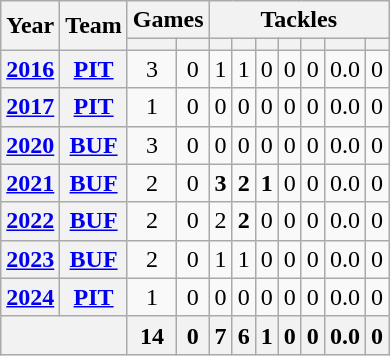<table class="wikitable" style="text-align: center;">
<tr>
<th rowspan="2">Year</th>
<th rowspan="2">Team</th>
<th colspan="2">Games</th>
<th colspan="7">Tackles</th>
</tr>
<tr>
<th></th>
<th></th>
<th></th>
<th></th>
<th></th>
<th></th>
<th></th>
<th></th>
<th></th>
</tr>
<tr>
<th><a href='#'>2016</a></th>
<th><a href='#'>PIT</a></th>
<td>3</td>
<td>0</td>
<td>1</td>
<td>1</td>
<td>0</td>
<td>0</td>
<td>0</td>
<td>0.0</td>
<td>0</td>
</tr>
<tr>
<th><a href='#'>2017</a></th>
<th><a href='#'>PIT</a></th>
<td>1</td>
<td>0</td>
<td>0</td>
<td>0</td>
<td>0</td>
<td>0</td>
<td>0</td>
<td>0.0</td>
<td>0</td>
</tr>
<tr>
<th><a href='#'>2020</a></th>
<th><a href='#'>BUF</a></th>
<td>3</td>
<td>0</td>
<td>0</td>
<td>0</td>
<td>0</td>
<td>0</td>
<td>0</td>
<td>0.0</td>
<td>0</td>
</tr>
<tr>
<th><a href='#'>2021</a></th>
<th><a href='#'>BUF</a></th>
<td>2</td>
<td>0</td>
<td><strong>3</strong></td>
<td><strong>2</strong></td>
<td><strong>1</strong></td>
<td>0</td>
<td>0</td>
<td>0.0</td>
<td>0</td>
</tr>
<tr>
<th><a href='#'>2022</a></th>
<th><a href='#'>BUF</a></th>
<td>2</td>
<td>0</td>
<td>2</td>
<td><strong>2</strong></td>
<td>0</td>
<td>0</td>
<td>0</td>
<td>0.0</td>
<td>0</td>
</tr>
<tr>
<th><a href='#'>2023</a></th>
<th><a href='#'>BUF</a></th>
<td>2</td>
<td>0</td>
<td>1</td>
<td>1</td>
<td>0</td>
<td>0</td>
<td>0</td>
<td>0.0</td>
<td>0</td>
</tr>
<tr>
<th><a href='#'>2024</a></th>
<th><a href='#'>PIT</a></th>
<td>1</td>
<td>0</td>
<td>0</td>
<td>0</td>
<td>0</td>
<td>0</td>
<td>0</td>
<td>0.0</td>
<td>0</td>
</tr>
<tr>
<th colspan="2"></th>
<th>14</th>
<th>0</th>
<th>7</th>
<th>6</th>
<th>1</th>
<th>0</th>
<th>0</th>
<th>0.0</th>
<th>0</th>
</tr>
</table>
